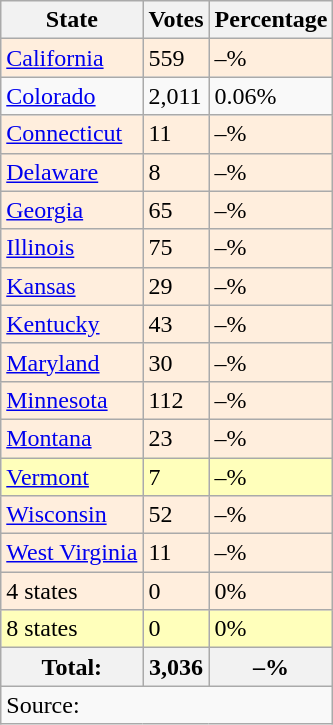<table class="wikitable mw-collapsible mw-collapsed sortable tpl-blanktable">
<tr>
<th>State</th>
<th>Votes</th>
<th>Percentage</th>
</tr>
<tr style="background:#FED">
<td><a href='#'>California</a></td>
<td>559</td>
<td>–%</td>
</tr>
<tr>
<td><a href='#'>Colorado</a></td>
<td>2,011</td>
<td>0.06%</td>
</tr>
<tr style="background:#FED">
<td><a href='#'>Connecticut</a></td>
<td>11</td>
<td>–%</td>
</tr>
<tr style="background:#FED">
<td><a href='#'>Delaware</a></td>
<td>8</td>
<td>–%</td>
</tr>
<tr style="background:#FED">
<td><a href='#'>Georgia</a></td>
<td>65</td>
<td>–%</td>
</tr>
<tr style="background:#FED">
<td><a href='#'>Illinois</a></td>
<td>75</td>
<td>–%</td>
</tr>
<tr style="background:#FED">
<td><a href='#'>Kansas</a></td>
<td>29</td>
<td>–%</td>
</tr>
<tr style="background:#FED">
<td><a href='#'>Kentucky</a></td>
<td>43</td>
<td>–%</td>
</tr>
<tr style="background:#FED">
<td><a href='#'>Maryland</a></td>
<td>30</td>
<td>–%</td>
</tr>
<tr style="background:#FED">
<td><a href='#'>Minnesota</a></td>
<td>112</td>
<td>–%</td>
</tr>
<tr style="background:#FED">
<td><a href='#'>Montana</a></td>
<td>23</td>
<td>–%</td>
</tr>
<tr style="background:#FFFFBB">
<td><a href='#'>Vermont</a></td>
<td>7</td>
<td>–%</td>
</tr>
<tr style="background:#FED">
<td><a href='#'>Wisconsin</a></td>
<td>52</td>
<td>–%</td>
</tr>
<tr style="background:#FED">
<td><a href='#'>West Virginia</a></td>
<td>11</td>
<td>–%</td>
</tr>
<tr style="background:#FED">
<td style="background:#FED">4 states</td>
<td>0</td>
<td>0%</td>
</tr>
<tr style="background:#FFFFBB">
<td>8 states</td>
<td>0</td>
<td>0%</td>
</tr>
<tr>
<th>Total:</th>
<th>3,036</th>
<th>–%</th>
</tr>
<tr>
<td colspan="3" style="text-align:left;">Source: </td>
</tr>
</table>
